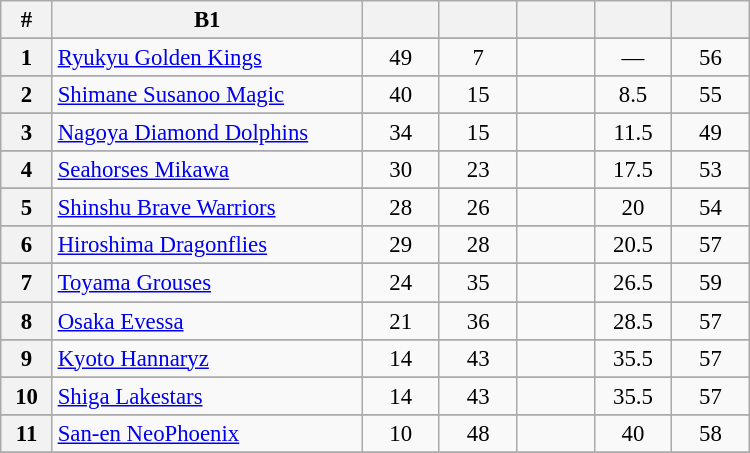<table class="wikitable" width="500" style="font-size:95%; text-align:center">
<tr>
<th width="5%">#</th>
<th width="30%">B1</th>
<th width="7.5%"></th>
<th width="7.5%"></th>
<th width="7.5%"></th>
<th width="7.5%"></th>
<th width="7.5%"></th>
</tr>
<tr>
</tr>
<tr>
<th>1</th>
<td style="text-align:left;"><a href='#'>Ryukyu Golden Kings</a></td>
<td>49</td>
<td>7</td>
<td></td>
<td>—</td>
<td>56</td>
</tr>
<tr>
</tr>
<tr>
<th>2</th>
<td style="text-align:left;"><a href='#'>Shimane Susanoo Magic</a></td>
<td>40</td>
<td>15</td>
<td></td>
<td>8.5</td>
<td>55</td>
</tr>
<tr>
</tr>
<tr>
<th>3</th>
<td style="text-align:left;"><a href='#'>Nagoya Diamond Dolphins</a></td>
<td>34</td>
<td>15</td>
<td></td>
<td>11.5</td>
<td>49</td>
</tr>
<tr>
</tr>
<tr>
<th>4</th>
<td style="text-align:left;"><a href='#'>Seahorses Mikawa</a></td>
<td>30</td>
<td>23</td>
<td></td>
<td>17.5</td>
<td>53</td>
</tr>
<tr>
</tr>
<tr>
<th>5</th>
<td style="text-align:left;"><a href='#'>Shinshu Brave Warriors</a></td>
<td>28</td>
<td>26</td>
<td></td>
<td>20</td>
<td>54</td>
</tr>
<tr>
</tr>
<tr>
<th>6</th>
<td style="text-align:left;"><a href='#'>Hiroshima Dragonflies</a></td>
<td>29</td>
<td>28</td>
<td></td>
<td>20.5</td>
<td>57</td>
</tr>
<tr>
</tr>
<tr>
<th>7</th>
<td style="text-align:left;"><a href='#'>Toyama Grouses</a></td>
<td>24</td>
<td>35</td>
<td></td>
<td>26.5</td>
<td>59</td>
</tr>
<tr>
</tr>
<tr>
<th>8</th>
<td style="text-align:left;"><a href='#'>Osaka Evessa</a></td>
<td>21</td>
<td>36</td>
<td></td>
<td>28.5</td>
<td>57</td>
</tr>
<tr>
</tr>
<tr>
<th>9</th>
<td style="text-align:left;"><a href='#'>Kyoto Hannaryz</a></td>
<td>14</td>
<td>43</td>
<td></td>
<td>35.5</td>
<td>57</td>
</tr>
<tr>
</tr>
<tr>
<th>10</th>
<td style="text-align:left;"><a href='#'>Shiga Lakestars</a></td>
<td>14</td>
<td>43</td>
<td></td>
<td>35.5</td>
<td>57</td>
</tr>
<tr>
</tr>
<tr>
<th>11</th>
<td style="text-align:left;"><a href='#'>San-en NeoPhoenix</a></td>
<td>10</td>
<td>48</td>
<td></td>
<td>40</td>
<td>58</td>
</tr>
<tr>
</tr>
</table>
